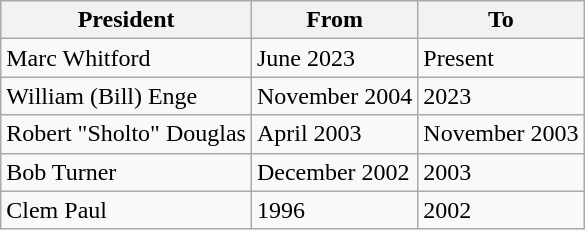<table class="wikitable">
<tr>
<th>President</th>
<th>From</th>
<th>To</th>
</tr>
<tr William (Bill) A. Enge ||November 2004||>
<td>Marc Whitford</td>
<td>June 2023</td>
<td>Present</td>
</tr>
<tr>
<td>William (Bill) Enge</td>
<td>November 2004</td>
<td>2023</td>
</tr>
<tr William (Bill) A. Enge ||November 2004||>
<td>Robert "Sholto" Douglas</td>
<td>April 2003</td>
<td>November 2003</td>
</tr>
<tr>
<td>Bob Turner</td>
<td>December 2002</td>
<td>2003</td>
</tr>
<tr>
<td>Clem Paul</td>
<td>1996</td>
<td>2002</td>
</tr>
</table>
